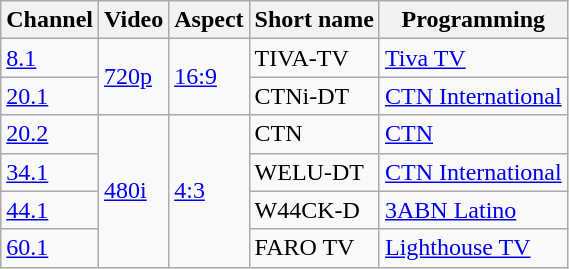<table class="wikitable">
<tr>
<th>Channel</th>
<th>Video</th>
<th>Aspect</th>
<th>Short name</th>
<th>Programming</th>
</tr>
<tr>
<td><a href='#'>8.1</a></td>
<td rowspan="2"><a href='#'>720p</a></td>
<td rowspan="2"><a href='#'>16:9</a></td>
<td>TIVA-TV</td>
<td><a href='#'>Tiva TV</a></td>
</tr>
<tr>
<td><a href='#'>20.1</a></td>
<td>CTNi-DT</td>
<td><a href='#'>CTN International</a></td>
</tr>
<tr>
<td><a href='#'>20.2</a></td>
<td rowspan=4><a href='#'>480i</a></td>
<td rowspan=4><a href='#'>4:3</a></td>
<td>CTN</td>
<td><a href='#'>CTN</a></td>
</tr>
<tr>
<td><a href='#'>34.1</a></td>
<td>WELU-DT</td>
<td><a href='#'>CTN International</a></td>
</tr>
<tr>
<td><a href='#'>44.1</a></td>
<td>W44CK-D</td>
<td><a href='#'>3ABN Latino</a></td>
</tr>
<tr>
<td><a href='#'>60.1</a></td>
<td>FARO TV</td>
<td><a href='#'>Lighthouse TV</a></td>
</tr>
</table>
